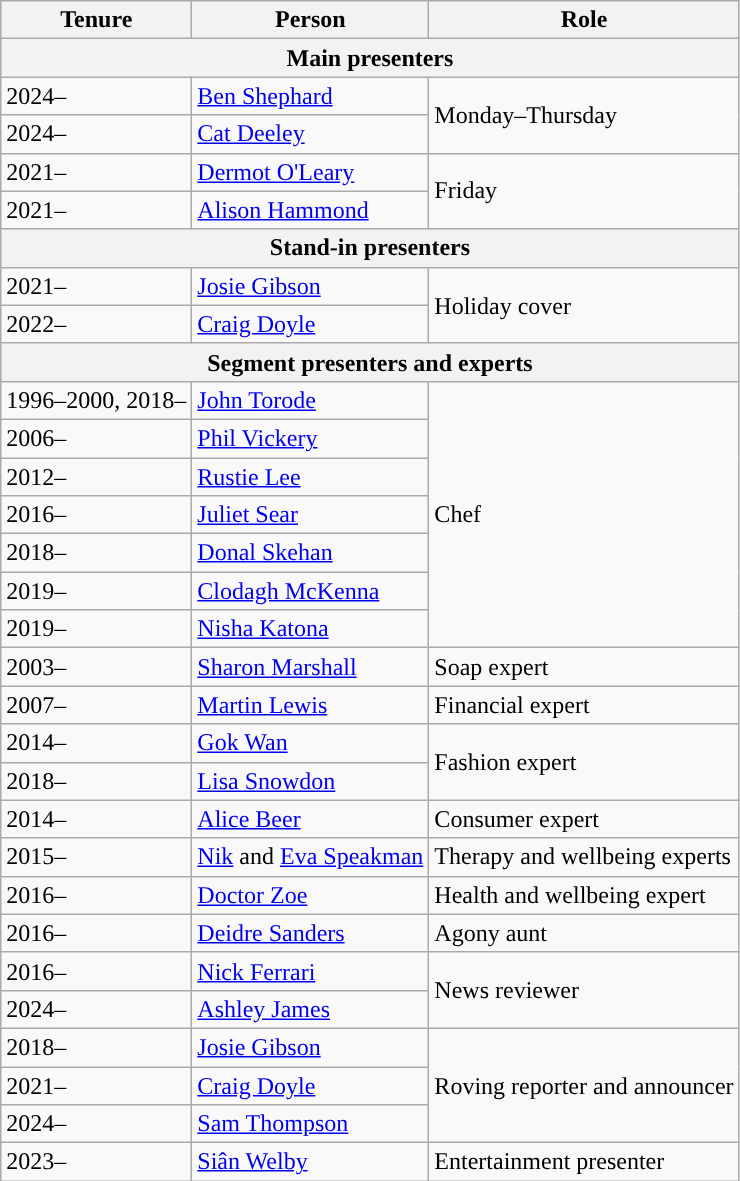<table class="wikitable">
<tr>
<th>Tenure</th>
<th>Person</th>
<th>Role</th>
</tr>
<tr>
<th colspan="3">Main presenters</th>
</tr>
<tr>
<td>2024–</td>
<td><a href='#'>Ben Shephard</a></td>
<td rowspan="2">Monday–Thursday</td>
</tr>
<tr>
<td>2024–</td>
<td><a href='#'>Cat Deeley</a></td>
</tr>
<tr>
<td>2021–</td>
<td><a href='#'>Dermot O'Leary</a></td>
<td rowspan="2">Friday</td>
</tr>
<tr>
<td>2021–</td>
<td><a href='#'>Alison Hammond</a></td>
</tr>
<tr>
<th colspan="4">Stand-in presenters</th>
</tr>
<tr>
<td>2021–</td>
<td><a href='#'>Josie Gibson</a></td>
<td rowspan="2”">Holiday cover</td>
</tr>
<tr>
<td>2022–</td>
<td><a href='#'>Craig Doyle</a></td>
</tr>
<tr>
<th colspan="3">Segment presenters and experts</th>
</tr>
<tr>
<td>1996–2000, 2018–</td>
<td><a href='#'>John Torode</a></td>
<td rowspan="7">Chef</td>
</tr>
<tr>
<td>2006–</td>
<td><a href='#'>Phil Vickery</a></td>
</tr>
<tr>
<td>2012–</td>
<td><a href='#'>Rustie Lee</a></td>
</tr>
<tr>
<td>2016–</td>
<td><a href='#'>Juliet Sear</a></td>
</tr>
<tr>
<td>2018–</td>
<td><a href='#'>Donal Skehan</a></td>
</tr>
<tr>
<td>2019–</td>
<td><a href='#'>Clodagh McKenna</a></td>
</tr>
<tr>
<td>2019–</td>
<td><a href='#'>Nisha Katona</a></td>
</tr>
<tr>
<td>2003–</td>
<td><a href='#'>Sharon Marshall</a></td>
<td>Soap expert</td>
</tr>
<tr>
<td>2007–</td>
<td><a href='#'>Martin Lewis</a></td>
<td>Financial expert</td>
</tr>
<tr>
<td>2014–</td>
<td><a href='#'>Gok Wan</a></td>
<td rowspan="2">Fashion expert</td>
</tr>
<tr>
<td>2018–</td>
<td><a href='#'>Lisa Snowdon</a></td>
</tr>
<tr>
<td>2014–</td>
<td><a href='#'>Alice Beer</a></td>
<td>Consumer expert</td>
</tr>
<tr>
<td>2015–</td>
<td><a href='#'>Nik</a> and <a href='#'>Eva Speakman</a></td>
<td>Therapy and wellbeing experts</td>
</tr>
<tr>
<td>2016–</td>
<td><a href='#'>Doctor Zoe</a></td>
<td>Health and wellbeing expert</td>
</tr>
<tr>
<td>2016–</td>
<td><a href='#'>Deidre Sanders</a></td>
<td>Agony aunt</td>
</tr>
<tr>
<td>2016–</td>
<td><a href='#'>Nick Ferrari</a></td>
<td rowspan="2">News reviewer</td>
</tr>
<tr>
<td>2024–</td>
<td><a href='#'>Ashley James</a></td>
</tr>
<tr>
<td>2018–</td>
<td><a href='#'>Josie Gibson</a></td>
<td rowspan="3">Roving reporter and announcer</td>
</tr>
<tr>
<td>2021–</td>
<td><a href='#'>Craig Doyle</a></td>
</tr>
<tr>
<td>2024–</td>
<td><a href='#'>Sam Thompson</a></td>
</tr>
<tr>
<td>2023–</td>
<td><a href='#'>Siân Welby</a></td>
<td>Entertainment presenter</td>
</tr>
</table>
